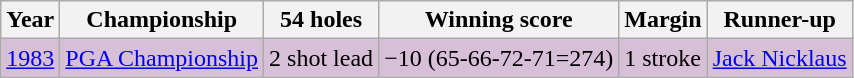<table class="wikitable">
<tr>
<th>Year</th>
<th>Championship</th>
<th>54 holes</th>
<th>Winning score</th>
<th>Margin</th>
<th>Runner-up</th>
</tr>
<tr style="background:#D8BFD8;">
<td><a href='#'>1983</a></td>
<td><a href='#'>PGA Championship</a></td>
<td>2 shot lead</td>
<td>−10 (65-66-72-71=274)</td>
<td>1 stroke</td>
<td> <a href='#'>Jack Nicklaus</a></td>
</tr>
</table>
